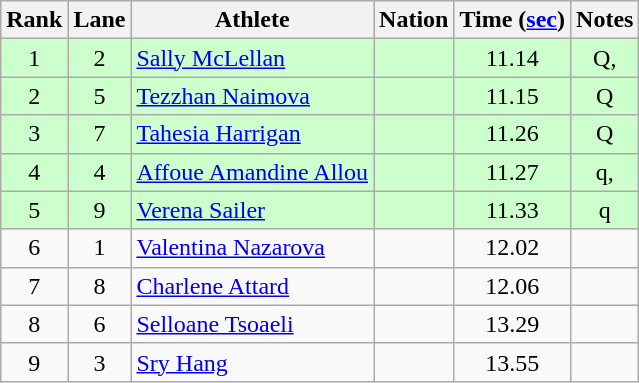<table class="wikitable sortable" style="text-align:center">
<tr>
<th>Rank</th>
<th>Lane</th>
<th>Athlete</th>
<th>Nation</th>
<th>Time (<a href='#'>sec</a>)</th>
<th>Notes</th>
</tr>
<tr bgcolor=ccffcc>
<td>1</td>
<td>2</td>
<td align="left"><a href='#'>Sally McLellan</a></td>
<td align=left></td>
<td>11.14</td>
<td>Q, </td>
</tr>
<tr bgcolor=ccffcc>
<td>2</td>
<td>5</td>
<td align="left"><a href='#'>Tezzhan Naimova</a></td>
<td align=left></td>
<td>11.15</td>
<td>Q</td>
</tr>
<tr bgcolor=ccffcc>
<td>3</td>
<td>7</td>
<td align="left"><a href='#'>Tahesia Harrigan</a></td>
<td align=left></td>
<td>11.26</td>
<td>Q</td>
</tr>
<tr bgcolor=ccffcc>
<td>4</td>
<td>4</td>
<td align="left"><a href='#'>Affoue Amandine Allou</a></td>
<td align=left></td>
<td>11.27</td>
<td>q, </td>
</tr>
<tr bgcolor=ccffcc>
<td>5</td>
<td>9</td>
<td align="left"><a href='#'>Verena Sailer</a></td>
<td align=left></td>
<td>11.33</td>
<td>q</td>
</tr>
<tr>
<td>6</td>
<td>1</td>
<td align="left"><a href='#'>Valentina Nazarova</a></td>
<td align=left></td>
<td>12.02</td>
<td></td>
</tr>
<tr>
<td>7</td>
<td>8</td>
<td align="left"><a href='#'>Charlene Attard</a></td>
<td align=left></td>
<td>12.06</td>
<td></td>
</tr>
<tr>
<td>8</td>
<td>6</td>
<td align="left"><a href='#'>Selloane Tsoaeli</a></td>
<td align=left></td>
<td>13.29</td>
<td></td>
</tr>
<tr>
<td>9</td>
<td>3</td>
<td align="left"><a href='#'>Sry Hang</a></td>
<td align=left></td>
<td>13.55</td>
<td></td>
</tr>
</table>
